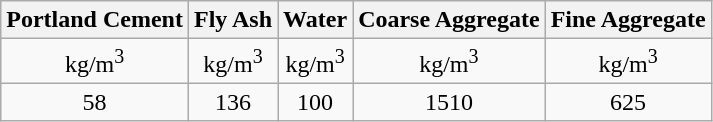<table class="wikitable" style="text-align:center">
<tr>
<th>Portland Cement</th>
<th>Fly Ash</th>
<th>Water</th>
<th>Coarse Aggregate</th>
<th>Fine Aggregate</th>
</tr>
<tr>
<td>kg/m<sup>3</sup></td>
<td>kg/m<sup>3</sup></td>
<td>kg/m<sup>3</sup></td>
<td>kg/m<sup>3</sup></td>
<td>kg/m<sup>3</sup></td>
</tr>
<tr>
<td>58</td>
<td>136</td>
<td>100</td>
<td>1510</td>
<td>625</td>
</tr>
</table>
